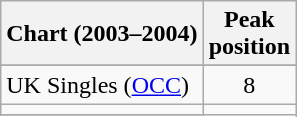<table class="wikitable sortable">
<tr>
<th>Chart (2003–2004)</th>
<th>Peak<br>position</th>
</tr>
<tr>
</tr>
<tr>
</tr>
<tr>
</tr>
<tr>
</tr>
<tr>
</tr>
<tr>
<td align="left">UK Singles (<a href='#'>OCC</a>)</td>
<td align="center">8</td>
</tr>
<tr>
<td></td>
</tr>
<tr>
</tr>
</table>
